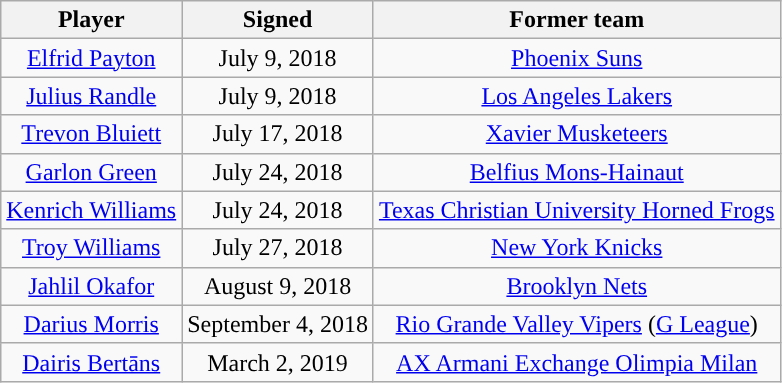<table class="wikitable sortable sortable" style="text-align:center;">
<tr>
<th>Player</th>
<th>Signed</th>
<th>Former team</th>
</tr>
<tr>
<td><a href='#'>Elfrid Payton</a></td>
<td>July 9, 2018</td>
<td><a href='#'>Phoenix Suns</a></td>
</tr>
<tr>
<td><a href='#'>Julius Randle</a></td>
<td>July 9, 2018</td>
<td><a href='#'>Los Angeles Lakers</a></td>
</tr>
<tr>
<td><a href='#'>Trevon Bluiett</a></td>
<td>July 17, 2018</td>
<td><a href='#'>Xavier Musketeers</a></td>
</tr>
<tr>
<td><a href='#'>Garlon Green</a></td>
<td>July 24, 2018</td>
<td> <a href='#'>Belfius Mons-Hainaut</a></td>
</tr>
<tr>
<td><a href='#'>Kenrich Williams</a></td>
<td>July 24, 2018</td>
<td><a href='#'>Texas Christian University Horned Frogs</a></td>
</tr>
<tr>
<td><a href='#'>Troy Williams</a></td>
<td>July 27, 2018</td>
<td><a href='#'>New York Knicks</a></td>
</tr>
<tr>
<td><a href='#'>Jahlil Okafor</a></td>
<td>August 9, 2018</td>
<td><a href='#'>Brooklyn Nets</a></td>
</tr>
<tr>
<td><a href='#'>Darius Morris</a></td>
<td>September 4, 2018</td>
<td><a href='#'>Rio Grande Valley Vipers</a> (<a href='#'>G League</a>)</td>
</tr>
<tr>
<td><a href='#'>Dairis Bertāns</a></td>
<td>March 2, 2019</td>
<td> <a href='#'>AX Armani Exchange Olimpia Milan</a></td>
</tr>
</table>
